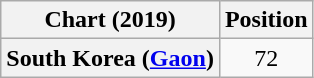<table class="wikitable plainrowheaders" style="text-align:center">
<tr>
<th scope="col">Chart (2019)</th>
<th scope="col">Position</th>
</tr>
<tr>
<th scope="row">South Korea (<a href='#'>Gaon</a>)</th>
<td>72</td>
</tr>
</table>
